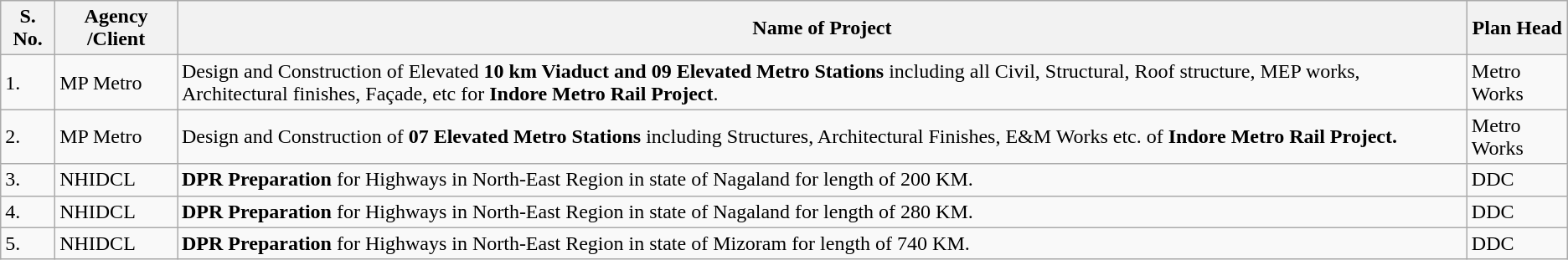<table class="wikitable">
<tr>
<th>S.   No.</th>
<th>Agency /Client</th>
<th>Name of Project</th>
<th>Plan   Head</th>
</tr>
<tr>
<td>1.</td>
<td>MP Metro</td>
<td>Design and Construction of Elevated <strong>10 km Viaduct and 09 Elevated Metro Stations</strong> including all Civil,  Structural, Roof structure, MEP works, Architectural finishes, Façade, etc  for <strong>Indore Metro Rail Project</strong>.</td>
<td>Metro Works</td>
</tr>
<tr>
<td>2.</td>
<td>MP Metro</td>
<td>Design and Construction of <strong>07  Elevated Metro Stations</strong> including Structures, Architectural Finishes,  E&M Works etc. of <strong>Indore Metro Rail Project.</strong></td>
<td>Metro Works</td>
</tr>
<tr>
<td>3.</td>
<td>NHIDCL</td>
<td><strong>DPR Preparation</strong> for Highways in North-East Region in state of Nagaland for  length of 200 KM.</td>
<td>DDC</td>
</tr>
<tr>
<td>4.</td>
<td>NHIDCL</td>
<td><strong>DPR Preparation</strong> for Highways in North-East Region in state of Nagaland for  length of 280 KM.</td>
<td>DDC</td>
</tr>
<tr>
<td>5.</td>
<td>NHIDCL</td>
<td><strong>DPR Preparation</strong> for Highways in North-East Region in state of Mizoram for  length of 740 KM.</td>
<td>DDC</td>
</tr>
</table>
